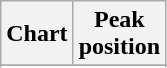<table class="wikitable sortable plainrowheaders" style="text-align:center">
<tr>
<th scope="col">Chart</th>
<th scope="col">Peak<br>position</th>
</tr>
<tr>
</tr>
<tr>
</tr>
<tr>
</tr>
<tr>
</tr>
<tr>
</tr>
</table>
